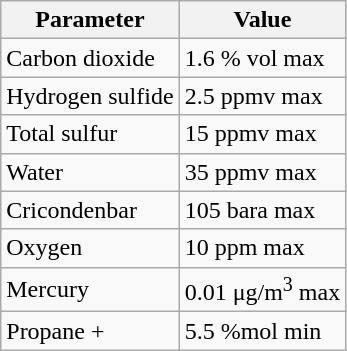<table class="wikitable">
<tr>
<th>Parameter</th>
<th>Value</th>
</tr>
<tr>
<td>Carbon dioxide</td>
<td>1.6 % vol max</td>
</tr>
<tr>
<td>Hydrogen sulfide</td>
<td>2.5 ppmv max</td>
</tr>
<tr>
<td>Total sulfur</td>
<td>15 ppmv max</td>
</tr>
<tr>
<td>Water</td>
<td>35 ppmv max</td>
</tr>
<tr>
<td>Cricondenbar</td>
<td>105 bara max</td>
</tr>
<tr>
<td>Oxygen</td>
<td>10 ppm max</td>
</tr>
<tr>
<td>Mercury</td>
<td>0.01 μg/m<sup>3</sup> max</td>
</tr>
<tr>
<td>Propane +</td>
<td>5.5 %mol min</td>
</tr>
</table>
